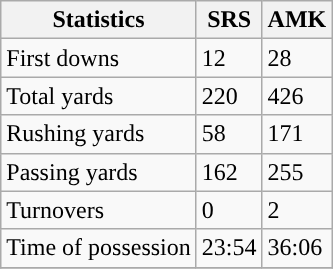<table class="wikitable" style="float: left;">
<tr>
<th>Statistics</th>
<th>SRS</th>
<th>AMK</th>
</tr>
<tr>
<td>First downs</td>
<td>12</td>
<td>28</td>
</tr>
<tr>
<td>Total yards</td>
<td>220</td>
<td>426</td>
</tr>
<tr>
<td>Rushing yards</td>
<td>58</td>
<td>171</td>
</tr>
<tr>
<td>Passing yards</td>
<td>162</td>
<td>255</td>
</tr>
<tr>
<td>Turnovers</td>
<td>0</td>
<td>2</td>
</tr>
<tr>
<td>Time of possession</td>
<td>23:54</td>
<td>36:06</td>
</tr>
<tr>
</tr>
</table>
